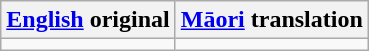<table class="wikitable">
<tr>
<th><a href='#'>English</a> original</th>
<th><a href='#'>Māori</a> translation</th>
</tr>
<tr>
<td></td>
<td></td>
</tr>
</table>
